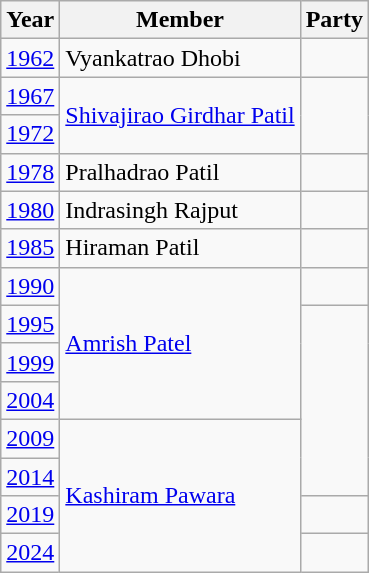<table class="wikitable">
<tr>
<th>Year</th>
<th>Member</th>
<th colspan=2>Party</th>
</tr>
<tr>
<td><a href='#'>1962</a></td>
<td>Vyankatrao Dhobi</td>
<td></td>
</tr>
<tr>
<td><a href='#'>1967</a></td>
<td rowspan="2"><a href='#'>Shivajirao Girdhar Patil</a></td>
</tr>
<tr>
<td><a href='#'>1972</a></td>
</tr>
<tr>
<td><a href='#'>1978</a></td>
<td>Pralhadrao Patil</td>
<td></td>
</tr>
<tr>
<td><a href='#'>1980</a></td>
<td>Indrasingh Rajput</td>
<td></td>
</tr>
<tr>
<td><a href='#'>1985</a></td>
<td>Hiraman Patil</td>
<td></td>
</tr>
<tr>
<td><a href='#'>1990</a></td>
<td Rowspan=4><a href='#'>Amrish Patel</a></td>
<td></td>
</tr>
<tr>
<td><a href='#'>1995</a></td>
</tr>
<tr>
<td><a href='#'>1999</a></td>
</tr>
<tr>
<td><a href='#'>2004</a></td>
</tr>
<tr>
<td><a href='#'>2009</a></td>
<td Rowspan=4><a href='#'>Kashiram Pawara</a></td>
</tr>
<tr>
<td><a href='#'>2014</a></td>
</tr>
<tr>
<td><a href='#'>2019</a></td>
<td></td>
</tr>
<tr>
<td><a href='#'>2024</a></td>
</tr>
</table>
